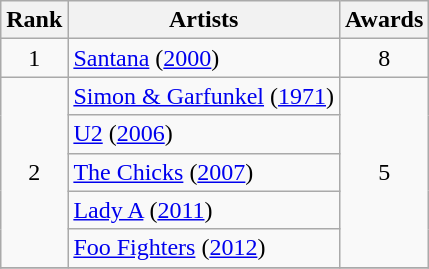<table class="wikitable" style="text-align: center; cellpadding: 2;">
<tr>
<th>Rank</th>
<th>Artists</th>
<th>Awards</th>
</tr>
<tr>
<td>1</td>
<td style="text-align: left;"><a href='#'>Santana</a> (<a href='#'>2000</a>)</td>
<td>8</td>
</tr>
<tr>
<td rowspan="5">2</td>
<td style="text-align: left;"><a href='#'>Simon & Garfunkel</a> (<a href='#'>1971</a>)</td>
<td rowspan="5">5</td>
</tr>
<tr>
<td style="text-align: left;"><a href='#'>U2</a> (<a href='#'>2006</a>)</td>
</tr>
<tr>
<td style="text-align: left;"><a href='#'>The Chicks</a> (<a href='#'>2007</a>)</td>
</tr>
<tr>
<td style="text-align: left;"><a href='#'>Lady A</a> (<a href='#'>2011</a>)</td>
</tr>
<tr>
<td style="text-align: left;"><a href='#'>Foo Fighters</a> (<a href='#'>2012</a>)</td>
</tr>
<tr>
</tr>
</table>
